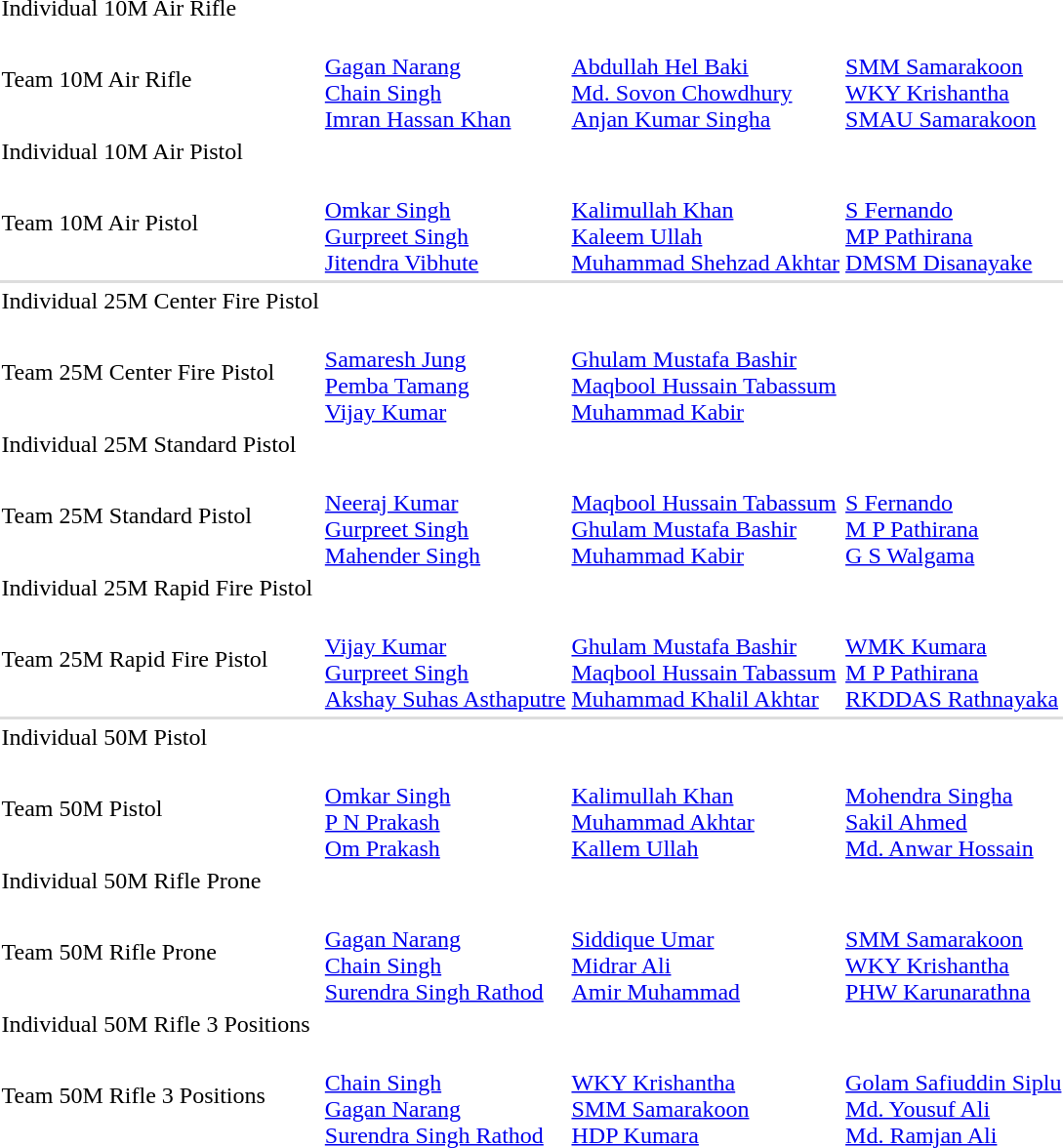<table>
<tr>
<td>Individual 10M Air Rifle </td>
<td></td>
<td></td>
<td></td>
</tr>
<tr>
<td>Team 10M Air Rifle </td>
<td><br><a href='#'>Gagan Narang</a><br><a href='#'>Chain Singh</a><br><a href='#'>Imran Hassan Khan</a></td>
<td><br><a href='#'>Abdullah Hel Baki</a><br><a href='#'>Md. Sovon Chowdhury</a><br><a href='#'>Anjan Kumar Singha</a></td>
<td><br><a href='#'>SMM Samarakoon</a><br><a href='#'>WKY Krishantha</a><br><a href='#'>SMAU Samarakoon</a></td>
</tr>
<tr>
<td>Individual 10M Air Pistol </td>
<td></td>
<td></td>
<td></td>
</tr>
<tr>
<td>Team 10M Air Pistol </td>
<td><br><a href='#'>Omkar Singh</a><br><a href='#'>Gurpreet Singh</a><br><a href='#'>Jitendra Vibhute</a></td>
<td><br><a href='#'>Kalimullah Khan</a><br><a href='#'>Kaleem Ullah</a><br><a href='#'>Muhammad Shehzad Akhtar</a></td>
<td><br><a href='#'>S Fernando</a><br><a href='#'>MP Pathirana</a><br><a href='#'>DMSM Disanayake</a></td>
</tr>
<tr bgcolor=#DDDDDD>
<td colspan=7></td>
</tr>
<tr>
<td>Individual 25M Center Fire Pistol </td>
<td></td>
<td></td>
<td></td>
</tr>
<tr>
<td>Team 25M Center Fire Pistol </td>
<td><br><a href='#'>Samaresh Jung</a><br><a href='#'>Pemba Tamang</a><br><a href='#'>Vijay Kumar</a></td>
<td><br><a href='#'>Ghulam Mustafa Bashir</a><br><a href='#'>Maqbool Hussain Tabassum</a><br><a href='#'>Muhammad Kabir</a></td>
<td></td>
</tr>
<tr>
<td>Individual 25M Standard Pistol </td>
<td></td>
<td></td>
<td></td>
</tr>
<tr>
<td>Team 25M Standard Pistol </td>
<td><br><a href='#'>Neeraj Kumar</a><br><a href='#'>Gurpreet Singh</a><br><a href='#'>Mahender Singh</a></td>
<td><br><a href='#'>Maqbool Hussain Tabassum</a><br><a href='#'>Ghulam Mustafa Bashir</a><br><a href='#'>Muhammad Kabir</a></td>
<td><br><a href='#'>S Fernando</a><br><a href='#'>M P Pathirana</a><br><a href='#'>G S Walgama</a></td>
</tr>
<tr>
<td>Individual 25M Rapid Fire Pistol </td>
<td></td>
<td></td>
<td></td>
</tr>
<tr>
<td>Team 25M Rapid Fire Pistol </td>
<td><br><a href='#'>Vijay Kumar</a><br><a href='#'>Gurpreet Singh</a><br><a href='#'>Akshay Suhas Asthaputre</a></td>
<td><br><a href='#'>Ghulam Mustafa Bashir</a><br><a href='#'>Maqbool Hussain Tabassum</a><br><a href='#'>Muhammad Khalil Akhtar</a></td>
<td><br><a href='#'>WMK Kumara</a><br><a href='#'>M P Pathirana</a><br><a href='#'>RKDDAS Rathnayaka</a></td>
</tr>
<tr bgcolor=#DDDDDD>
<td colspan=7></td>
</tr>
<tr>
<td>Individual 50M Pistol </td>
<td></td>
<td></td>
<td></td>
</tr>
<tr>
<td>Team 50M Pistol </td>
<td><br><a href='#'>Omkar Singh</a><br><a href='#'>P N Prakash</a><br><a href='#'>Om Prakash</a></td>
<td><br><a href='#'>Kalimullah Khan</a><br><a href='#'>Muhammad Akhtar</a><br><a href='#'>Kallem Ullah</a></td>
<td><br><a href='#'>Mohendra Singha</a><br><a href='#'>Sakil Ahmed</a><br><a href='#'>Md. Anwar Hossain</a></td>
</tr>
<tr>
<td>Individual 50M Rifle Prone </td>
<td></td>
<td></td>
<td></td>
</tr>
<tr>
<td>Team 50M Rifle Prone </td>
<td><br><a href='#'>Gagan Narang</a><br><a href='#'>Chain Singh</a><br><a href='#'>Surendra Singh Rathod</a></td>
<td><br><a href='#'>Siddique Umar</a><br><a href='#'>Midrar Ali</a><br><a href='#'>Amir Muhammad</a></td>
<td><br><a href='#'>SMM Samarakoon</a><br><a href='#'>WKY Krishantha</a><br><a href='#'>PHW Karunarathna</a></td>
</tr>
<tr>
<td>Individual 50M Rifle 3 Positions </td>
<td></td>
<td></td>
<td></td>
</tr>
<tr>
<td>Team 50M Rifle 3 Positions </td>
<td><br><a href='#'>Chain Singh</a><br><a href='#'>Gagan Narang</a><br><a href='#'>Surendra Singh Rathod</a></td>
<td><br><a href='#'>WKY Krishantha</a><br><a href='#'>SMM Samarakoon</a><br><a href='#'>HDP Kumara</a></td>
<td><br><a href='#'>Golam Safiuddin Siplu</a><br><a href='#'>Md. Yousuf Ali</a><br><a href='#'>Md. Ramjan Ali</a></td>
</tr>
</table>
